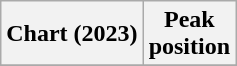<table class="wikitable plainrowheaders" style="text-align:center">
<tr>
<th>Chart (2023)</th>
<th>Peak<br>position</th>
</tr>
<tr>
</tr>
</table>
